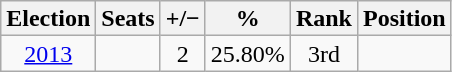<table class="wikitable" style="text-align:center; font-size:100%; line-height:16px;">
<tr>
<th>Election</th>
<th>Seats</th>
<th>+/−</th>
<th>%</th>
<th>Rank</th>
<th>Position</th>
</tr>
<tr>
<td><a href='#'>2013</a></td>
<td></td>
<td> 2</td>
<td>25.80%</td>
<td> 3rd</td>
<td></td>
</tr>
</table>
